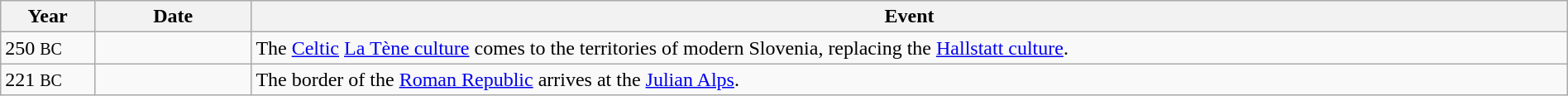<table class="wikitable" width="100%">
<tr>
<th style="width:6%">Year</th>
<th style="width:10%">Date</th>
<th>Event</th>
</tr>
<tr>
<td>250 <small>BC</small></td>
<td></td>
<td>The <a href='#'>Celtic</a> <a href='#'>La Tène culture</a> comes to the territories of modern Slovenia, replacing the <a href='#'>Hallstatt culture</a>.</td>
</tr>
<tr>
<td>221 <small>BC</small></td>
<td></td>
<td>The border of the <a href='#'>Roman Republic</a> arrives at the <a href='#'>Julian Alps</a>.</td>
</tr>
</table>
